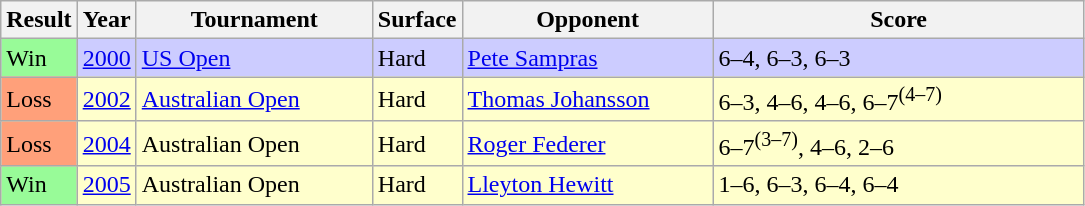<table class="sortable wikitable">
<tr>
<th style="width:40px">Result</th>
<th>Year</th>
<th style="width:150px">Tournament</th>
<th>Surface</th>
<th style="width:160px">Opponent</th>
<th width=240 class="unsortable">Score</th>
</tr>
<tr style="background:#ccf;">
<td style="background:#98fb98;">Win</td>
<td><a href='#'>2000</a></td>
<td><a href='#'>US Open</a></td>
<td>Hard</td>
<td> <a href='#'>Pete Sampras</a></td>
<td>6–4, 6–3, 6–3</td>
</tr>
<tr style="background:#ffc;">
<td style="background:#ffa07a;">Loss</td>
<td><a href='#'>2002</a></td>
<td><a href='#'>Australian Open</a></td>
<td>Hard</td>
<td> <a href='#'>Thomas Johansson</a></td>
<td>6–3, 4–6, 4–6, 6–7<sup>(4–7)</sup></td>
</tr>
<tr style="background:#ffc;">
<td style="background:#ffa07a;">Loss</td>
<td><a href='#'>2004</a></td>
<td>Australian Open</td>
<td>Hard</td>
<td> <a href='#'>Roger Federer</a></td>
<td>6–7<sup>(3–7)</sup>, 4–6, 2–6</td>
</tr>
<tr style="background:#ffc;">
<td style="background:#98fb98;">Win</td>
<td><a href='#'>2005</a></td>
<td>Australian Open</td>
<td>Hard</td>
<td> <a href='#'>Lleyton Hewitt</a></td>
<td>1–6, 6–3, 6–4, 6–4</td>
</tr>
</table>
